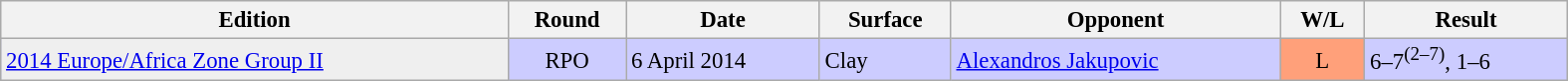<table class="wikitable" style="font-size:95%;" width="1050">
<tr>
<th>Edition</th>
<th>Round</th>
<th>Date</th>
<th>Surface</th>
<th>Opponent</th>
<th>W/L</th>
<th>Result</th>
</tr>
<tr bgcolor=#CCCCFF>
<td bgcolor=#efefef><a href='#'>2014 Europe/Africa Zone Group II</a></td>
<td align=center>RPO</td>
<td>6 April 2014</td>
<td>Clay</td>
<td> <a href='#'>Alexandros Jakupovic</a></td>
<td bgcolor=#FFA07A align=center>L</td>
<td>6–7<sup>(2–7)</sup>, 1–6</td>
</tr>
</table>
